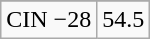<table class="wikitable">
<tr align="center">
</tr>
<tr align="center">
<td>CIN −28</td>
<td>54.5</td>
</tr>
</table>
